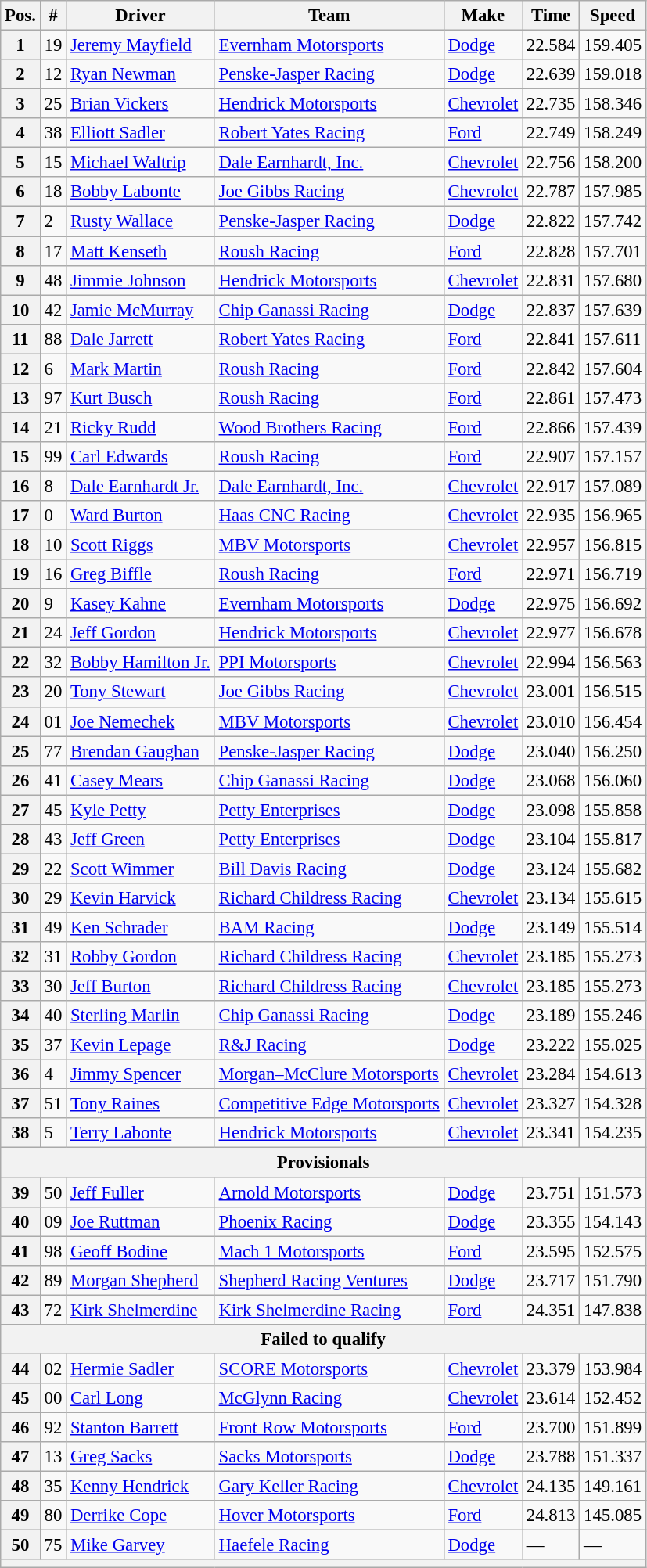<table class="wikitable" style="font-size:95%">
<tr>
<th>Pos.</th>
<th>#</th>
<th>Driver</th>
<th>Team</th>
<th>Make</th>
<th>Time</th>
<th>Speed</th>
</tr>
<tr>
<th>1</th>
<td>19</td>
<td><a href='#'>Jeremy Mayfield</a></td>
<td><a href='#'>Evernham Motorsports</a></td>
<td><a href='#'>Dodge</a></td>
<td>22.584</td>
<td>159.405</td>
</tr>
<tr>
<th>2</th>
<td>12</td>
<td><a href='#'>Ryan Newman</a></td>
<td><a href='#'>Penske-Jasper Racing</a></td>
<td><a href='#'>Dodge</a></td>
<td>22.639</td>
<td>159.018</td>
</tr>
<tr>
<th>3</th>
<td>25</td>
<td><a href='#'>Brian Vickers</a></td>
<td><a href='#'>Hendrick Motorsports</a></td>
<td><a href='#'>Chevrolet</a></td>
<td>22.735</td>
<td>158.346</td>
</tr>
<tr>
<th>4</th>
<td>38</td>
<td><a href='#'>Elliott Sadler</a></td>
<td><a href='#'>Robert Yates Racing</a></td>
<td><a href='#'>Ford</a></td>
<td>22.749</td>
<td>158.249</td>
</tr>
<tr>
<th>5</th>
<td>15</td>
<td><a href='#'>Michael Waltrip</a></td>
<td><a href='#'>Dale Earnhardt, Inc.</a></td>
<td><a href='#'>Chevrolet</a></td>
<td>22.756</td>
<td>158.200</td>
</tr>
<tr>
<th>6</th>
<td>18</td>
<td><a href='#'>Bobby Labonte</a></td>
<td><a href='#'>Joe Gibbs Racing</a></td>
<td><a href='#'>Chevrolet</a></td>
<td>22.787</td>
<td>157.985</td>
</tr>
<tr>
<th>7</th>
<td>2</td>
<td><a href='#'>Rusty Wallace</a></td>
<td><a href='#'>Penske-Jasper Racing</a></td>
<td><a href='#'>Dodge</a></td>
<td>22.822</td>
<td>157.742</td>
</tr>
<tr>
<th>8</th>
<td>17</td>
<td><a href='#'>Matt Kenseth</a></td>
<td><a href='#'>Roush Racing</a></td>
<td><a href='#'>Ford</a></td>
<td>22.828</td>
<td>157.701</td>
</tr>
<tr>
<th>9</th>
<td>48</td>
<td><a href='#'>Jimmie Johnson</a></td>
<td><a href='#'>Hendrick Motorsports</a></td>
<td><a href='#'>Chevrolet</a></td>
<td>22.831</td>
<td>157.680</td>
</tr>
<tr>
<th>10</th>
<td>42</td>
<td><a href='#'>Jamie McMurray</a></td>
<td><a href='#'>Chip Ganassi Racing</a></td>
<td><a href='#'>Dodge</a></td>
<td>22.837</td>
<td>157.639</td>
</tr>
<tr>
<th>11</th>
<td>88</td>
<td><a href='#'>Dale Jarrett</a></td>
<td><a href='#'>Robert Yates Racing</a></td>
<td><a href='#'>Ford</a></td>
<td>22.841</td>
<td>157.611</td>
</tr>
<tr>
<th>12</th>
<td>6</td>
<td><a href='#'>Mark Martin</a></td>
<td><a href='#'>Roush Racing</a></td>
<td><a href='#'>Ford</a></td>
<td>22.842</td>
<td>157.604</td>
</tr>
<tr>
<th>13</th>
<td>97</td>
<td><a href='#'>Kurt Busch</a></td>
<td><a href='#'>Roush Racing</a></td>
<td><a href='#'>Ford</a></td>
<td>22.861</td>
<td>157.473</td>
</tr>
<tr>
<th>14</th>
<td>21</td>
<td><a href='#'>Ricky Rudd</a></td>
<td><a href='#'>Wood Brothers Racing</a></td>
<td><a href='#'>Ford</a></td>
<td>22.866</td>
<td>157.439</td>
</tr>
<tr>
<th>15</th>
<td>99</td>
<td><a href='#'>Carl Edwards</a></td>
<td><a href='#'>Roush Racing</a></td>
<td><a href='#'>Ford</a></td>
<td>22.907</td>
<td>157.157</td>
</tr>
<tr>
<th>16</th>
<td>8</td>
<td><a href='#'>Dale Earnhardt Jr.</a></td>
<td><a href='#'>Dale Earnhardt, Inc.</a></td>
<td><a href='#'>Chevrolet</a></td>
<td>22.917</td>
<td>157.089</td>
</tr>
<tr>
<th>17</th>
<td>0</td>
<td><a href='#'>Ward Burton</a></td>
<td><a href='#'>Haas CNC Racing</a></td>
<td><a href='#'>Chevrolet</a></td>
<td>22.935</td>
<td>156.965</td>
</tr>
<tr>
<th>18</th>
<td>10</td>
<td><a href='#'>Scott Riggs</a></td>
<td><a href='#'>MBV Motorsports</a></td>
<td><a href='#'>Chevrolet</a></td>
<td>22.957</td>
<td>156.815</td>
</tr>
<tr>
<th>19</th>
<td>16</td>
<td><a href='#'>Greg Biffle</a></td>
<td><a href='#'>Roush Racing</a></td>
<td><a href='#'>Ford</a></td>
<td>22.971</td>
<td>156.719</td>
</tr>
<tr>
<th>20</th>
<td>9</td>
<td><a href='#'>Kasey Kahne</a></td>
<td><a href='#'>Evernham Motorsports</a></td>
<td><a href='#'>Dodge</a></td>
<td>22.975</td>
<td>156.692</td>
</tr>
<tr>
<th>21</th>
<td>24</td>
<td><a href='#'>Jeff Gordon</a></td>
<td><a href='#'>Hendrick Motorsports</a></td>
<td><a href='#'>Chevrolet</a></td>
<td>22.977</td>
<td>156.678</td>
</tr>
<tr>
<th>22</th>
<td>32</td>
<td><a href='#'>Bobby Hamilton Jr.</a></td>
<td><a href='#'>PPI Motorsports</a></td>
<td><a href='#'>Chevrolet</a></td>
<td>22.994</td>
<td>156.563</td>
</tr>
<tr>
<th>23</th>
<td>20</td>
<td><a href='#'>Tony Stewart</a></td>
<td><a href='#'>Joe Gibbs Racing</a></td>
<td><a href='#'>Chevrolet</a></td>
<td>23.001</td>
<td>156.515</td>
</tr>
<tr>
<th>24</th>
<td>01</td>
<td><a href='#'>Joe Nemechek</a></td>
<td><a href='#'>MBV Motorsports</a></td>
<td><a href='#'>Chevrolet</a></td>
<td>23.010</td>
<td>156.454</td>
</tr>
<tr>
<th>25</th>
<td>77</td>
<td><a href='#'>Brendan Gaughan</a></td>
<td><a href='#'>Penske-Jasper Racing</a></td>
<td><a href='#'>Dodge</a></td>
<td>23.040</td>
<td>156.250</td>
</tr>
<tr>
<th>26</th>
<td>41</td>
<td><a href='#'>Casey Mears</a></td>
<td><a href='#'>Chip Ganassi Racing</a></td>
<td><a href='#'>Dodge</a></td>
<td>23.068</td>
<td>156.060</td>
</tr>
<tr>
<th>27</th>
<td>45</td>
<td><a href='#'>Kyle Petty</a></td>
<td><a href='#'>Petty Enterprises</a></td>
<td><a href='#'>Dodge</a></td>
<td>23.098</td>
<td>155.858</td>
</tr>
<tr>
<th>28</th>
<td>43</td>
<td><a href='#'>Jeff Green</a></td>
<td><a href='#'>Petty Enterprises</a></td>
<td><a href='#'>Dodge</a></td>
<td>23.104</td>
<td>155.817</td>
</tr>
<tr>
<th>29</th>
<td>22</td>
<td><a href='#'>Scott Wimmer</a></td>
<td><a href='#'>Bill Davis Racing</a></td>
<td><a href='#'>Dodge</a></td>
<td>23.124</td>
<td>155.682</td>
</tr>
<tr>
<th>30</th>
<td>29</td>
<td><a href='#'>Kevin Harvick</a></td>
<td><a href='#'>Richard Childress Racing</a></td>
<td><a href='#'>Chevrolet</a></td>
<td>23.134</td>
<td>155.615</td>
</tr>
<tr>
<th>31</th>
<td>49</td>
<td><a href='#'>Ken Schrader</a></td>
<td><a href='#'>BAM Racing</a></td>
<td><a href='#'>Dodge</a></td>
<td>23.149</td>
<td>155.514</td>
</tr>
<tr>
<th>32</th>
<td>31</td>
<td><a href='#'>Robby Gordon</a></td>
<td><a href='#'>Richard Childress Racing</a></td>
<td><a href='#'>Chevrolet</a></td>
<td>23.185</td>
<td>155.273</td>
</tr>
<tr>
<th>33</th>
<td>30</td>
<td><a href='#'>Jeff Burton</a></td>
<td><a href='#'>Richard Childress Racing</a></td>
<td><a href='#'>Chevrolet</a></td>
<td>23.185</td>
<td>155.273</td>
</tr>
<tr>
<th>34</th>
<td>40</td>
<td><a href='#'>Sterling Marlin</a></td>
<td><a href='#'>Chip Ganassi Racing</a></td>
<td><a href='#'>Dodge</a></td>
<td>23.189</td>
<td>155.246</td>
</tr>
<tr>
<th>35</th>
<td>37</td>
<td><a href='#'>Kevin Lepage</a></td>
<td><a href='#'>R&J Racing</a></td>
<td><a href='#'>Dodge</a></td>
<td>23.222</td>
<td>155.025</td>
</tr>
<tr>
<th>36</th>
<td>4</td>
<td><a href='#'>Jimmy Spencer</a></td>
<td><a href='#'>Morgan–McClure Motorsports</a></td>
<td><a href='#'>Chevrolet</a></td>
<td>23.284</td>
<td>154.613</td>
</tr>
<tr>
<th>37</th>
<td>51</td>
<td><a href='#'>Tony Raines</a></td>
<td><a href='#'>Competitive Edge Motorsports</a></td>
<td><a href='#'>Chevrolet</a></td>
<td>23.327</td>
<td>154.328</td>
</tr>
<tr>
<th>38</th>
<td>5</td>
<td><a href='#'>Terry Labonte</a></td>
<td><a href='#'>Hendrick Motorsports</a></td>
<td><a href='#'>Chevrolet</a></td>
<td>23.341</td>
<td>154.235</td>
</tr>
<tr>
<th colspan="7">Provisionals</th>
</tr>
<tr>
<th>39</th>
<td>50</td>
<td><a href='#'>Jeff Fuller</a></td>
<td><a href='#'>Arnold Motorsports</a></td>
<td><a href='#'>Dodge</a></td>
<td>23.751</td>
<td>151.573</td>
</tr>
<tr>
<th>40</th>
<td>09</td>
<td><a href='#'>Joe Ruttman</a></td>
<td><a href='#'>Phoenix Racing</a></td>
<td><a href='#'>Dodge</a></td>
<td>23.355</td>
<td>154.143</td>
</tr>
<tr>
<th>41</th>
<td>98</td>
<td><a href='#'>Geoff Bodine</a></td>
<td><a href='#'>Mach 1 Motorsports</a></td>
<td><a href='#'>Ford</a></td>
<td>23.595</td>
<td>152.575</td>
</tr>
<tr>
<th>42</th>
<td>89</td>
<td><a href='#'>Morgan Shepherd</a></td>
<td><a href='#'>Shepherd Racing Ventures</a></td>
<td><a href='#'>Dodge</a></td>
<td>23.717</td>
<td>151.790</td>
</tr>
<tr>
<th>43</th>
<td>72</td>
<td><a href='#'>Kirk Shelmerdine</a></td>
<td><a href='#'>Kirk Shelmerdine Racing</a></td>
<td><a href='#'>Ford</a></td>
<td>24.351</td>
<td>147.838</td>
</tr>
<tr>
<th colspan="7">Failed to qualify</th>
</tr>
<tr>
<th>44</th>
<td>02</td>
<td><a href='#'>Hermie Sadler</a></td>
<td><a href='#'>SCORE Motorsports</a></td>
<td><a href='#'>Chevrolet</a></td>
<td>23.379</td>
<td>153.984</td>
</tr>
<tr>
<th>45</th>
<td>00</td>
<td><a href='#'>Carl Long</a></td>
<td><a href='#'>McGlynn Racing</a></td>
<td><a href='#'>Chevrolet</a></td>
<td>23.614</td>
<td>152.452</td>
</tr>
<tr>
<th>46</th>
<td>92</td>
<td><a href='#'>Stanton Barrett</a></td>
<td><a href='#'>Front Row Motorsports</a></td>
<td><a href='#'>Ford</a></td>
<td>23.700</td>
<td>151.899</td>
</tr>
<tr>
<th>47</th>
<td>13</td>
<td><a href='#'>Greg Sacks</a></td>
<td><a href='#'>Sacks Motorsports</a></td>
<td><a href='#'>Dodge</a></td>
<td>23.788</td>
<td>151.337</td>
</tr>
<tr>
<th>48</th>
<td>35</td>
<td><a href='#'>Kenny Hendrick</a></td>
<td><a href='#'>Gary Keller Racing</a></td>
<td><a href='#'>Chevrolet</a></td>
<td>24.135</td>
<td>149.161</td>
</tr>
<tr>
<th>49</th>
<td>80</td>
<td><a href='#'>Derrike Cope</a></td>
<td><a href='#'>Hover Motorsports</a></td>
<td><a href='#'>Ford</a></td>
<td>24.813</td>
<td>145.085</td>
</tr>
<tr>
<th>50</th>
<td>75</td>
<td><a href='#'>Mike Garvey</a></td>
<td><a href='#'>Haefele Racing</a></td>
<td><a href='#'>Dodge</a></td>
<td>—</td>
<td>—</td>
</tr>
<tr>
<th colspan="7"></th>
</tr>
</table>
